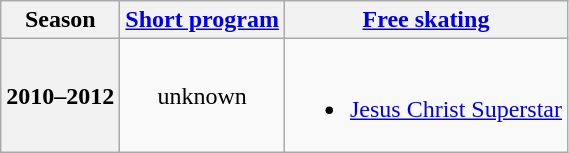<table class=wikitable style=text-align:center>
<tr>
<th>Season</th>
<th><a href='#'>Short program</a></th>
<th><a href='#'>Free skating</a></th>
</tr>
<tr>
<th>2010–2012</th>
<td align="center">unknown</td>
<td><br><ul><li><a href='#'>Jesus Christ Superstar</a> <br></li></ul></td>
</tr>
</table>
